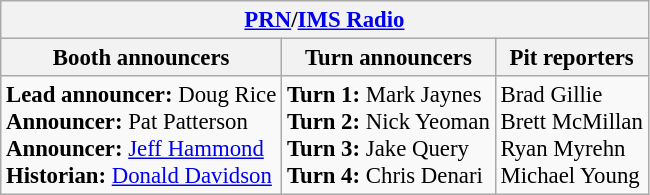<table class="wikitable" style="font-size: 95%">
<tr>
<th colspan="3"><a href='#'>PRN</a>/<a href='#'>IMS Radio</a></th>
</tr>
<tr>
<th>Booth announcers</th>
<th>Turn announcers</th>
<th>Pit reporters</th>
</tr>
<tr>
<td><strong>Lead announcer:</strong> Doug Rice<br><strong>Announcer:</strong> Pat Patterson<br><strong>Announcer:</strong> <a href='#'>Jeff Hammond</a><br><strong>Historian:</strong> <a href='#'>Donald Davidson</a></td>
<td><strong>Turn 1:</strong> Mark Jaynes <br><strong>Turn 2:</strong> Nick Yeoman<br><strong>Turn 3:</strong> Jake Query<br><strong>Turn 4:</strong> Chris Denari</td>
<td>Brad Gillie<br>Brett McMillan<br>Ryan Myrehn<br>Michael Young</td>
</tr>
</table>
